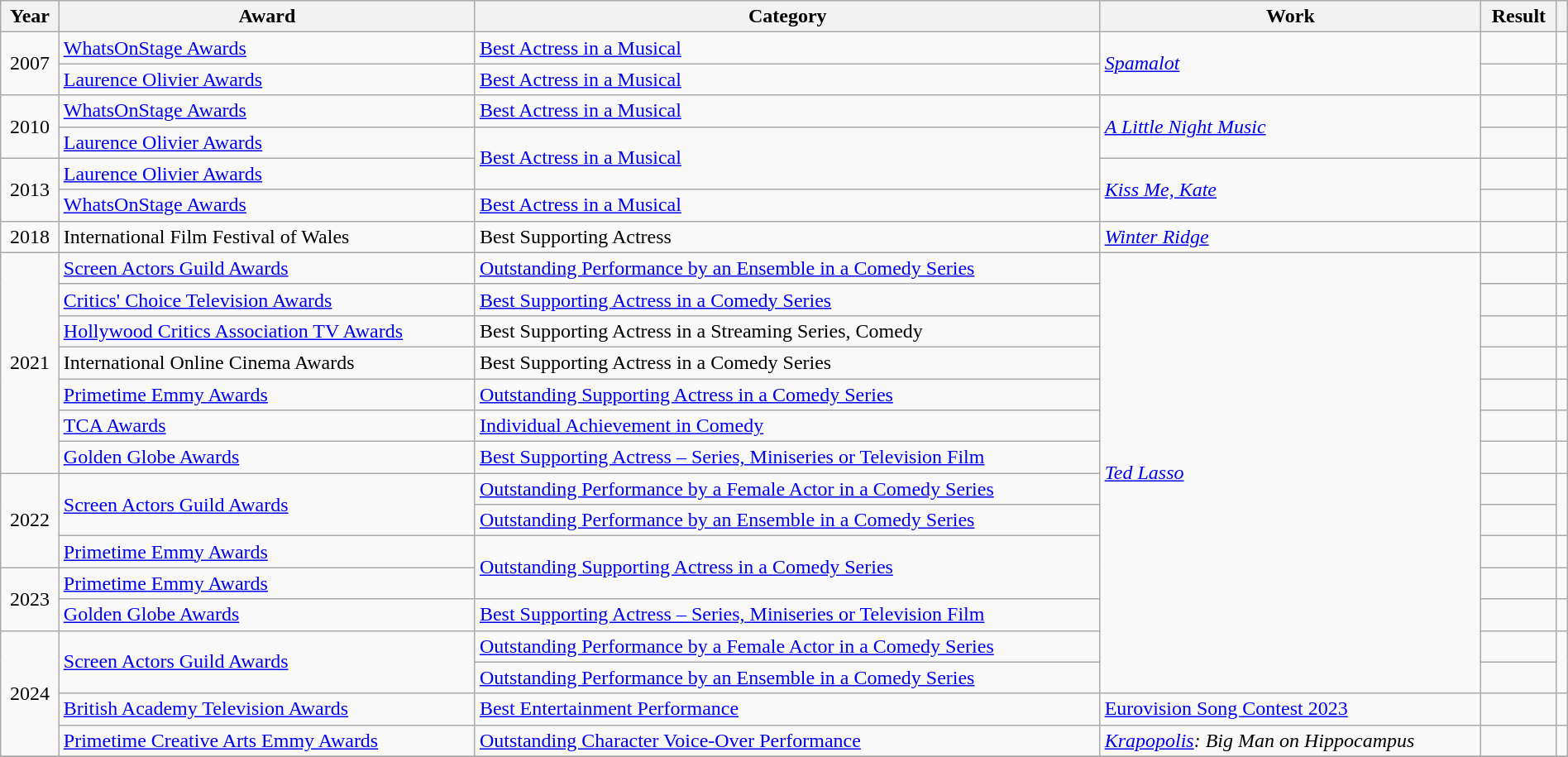<table class="wikitable sortable" width="100%">
<tr>
<th>Year</th>
<th>Award</th>
<th>Category</th>
<th>Work</th>
<th>Result</th>
<th class=unsortable></th>
</tr>
<tr>
<td rowspan="2" align="center">2007</td>
<td><a href='#'>WhatsOnStage Awards</a></td>
<td><a href='#'>Best Actress in a Musical</a></td>
<td rowspan="2"><em><a href='#'>Spamalot</a></em></td>
<td></td>
<td align="center"></td>
</tr>
<tr>
<td><a href='#'>Laurence Olivier Awards</a></td>
<td><a href='#'>Best Actress in a Musical</a></td>
<td></td>
<td align="center"></td>
</tr>
<tr>
<td rowspan="2" align="center">2010</td>
<td><a href='#'>WhatsOnStage Awards</a></td>
<td><a href='#'>Best Actress in a Musical</a></td>
<td rowspan="2"><em><a href='#'>A Little Night Music</a></em></td>
<td></td>
<td align="center"></td>
</tr>
<tr>
<td><a href='#'>Laurence Olivier Awards</a></td>
<td rowspan="2"><a href='#'>Best Actress in a Musical</a></td>
<td></td>
<td align="center"></td>
</tr>
<tr>
<td rowspan="2" align="center">2013</td>
<td><a href='#'>Laurence Olivier Awards</a></td>
<td rowspan="2"><em><a href='#'>Kiss Me, Kate</a></em></td>
<td></td>
<td align="center"></td>
</tr>
<tr>
<td><a href='#'>WhatsOnStage Awards</a></td>
<td><a href='#'>Best Actress in a Musical</a></td>
<td></td>
<td align="center"></td>
</tr>
<tr>
<td align="center">2018</td>
<td>International Film Festival of Wales</td>
<td>Best Supporting Actress</td>
<td><em><a href='#'>Winter Ridge</a></em></td>
<td></td>
<td align="center"></td>
</tr>
<tr>
<td rowspan="7" align="center">2021</td>
<td><a href='#'>Screen Actors Guild Awards</a></td>
<td><a href='#'>Outstanding Performance by an Ensemble in a Comedy Series</a></td>
<td rowspan="14"><em><a href='#'>Ted Lasso</a></em></td>
<td></td>
<td align="center"></td>
</tr>
<tr>
<td><a href='#'>Critics' Choice Television Awards</a></td>
<td><a href='#'>Best Supporting Actress in a Comedy Series</a></td>
<td></td>
<td align="center"></td>
</tr>
<tr>
<td><a href='#'>Hollywood Critics Association TV Awards</a></td>
<td>Best Supporting Actress in a Streaming Series, Comedy</td>
<td></td>
<td align="center"></td>
</tr>
<tr>
<td>International Online Cinema Awards</td>
<td>Best Supporting Actress in a Comedy Series</td>
<td></td>
<td align="center"></td>
</tr>
<tr>
<td><a href='#'>Primetime Emmy Awards</a></td>
<td><a href='#'>Outstanding Supporting Actress in a Comedy Series</a></td>
<td></td>
<td align="center"></td>
</tr>
<tr>
<td><a href='#'>TCA Awards</a></td>
<td><a href='#'>Individual Achievement in Comedy</a></td>
<td></td>
<td align="center"></td>
</tr>
<tr>
<td><a href='#'>Golden Globe Awards</a></td>
<td><a href='#'>Best Supporting Actress – Series, Miniseries or Television Film</a></td>
<td></td>
<td align="center"></td>
</tr>
<tr>
<td rowspan="3" align="center">2022</td>
<td rowspan="2"><a href='#'>Screen Actors Guild Awards</a></td>
<td><a href='#'>Outstanding Performance by a Female Actor in a Comedy Series</a></td>
<td></td>
<td rowspan="2" align="center"></td>
</tr>
<tr>
<td><a href='#'>Outstanding Performance by an Ensemble in a Comedy Series</a></td>
<td></td>
</tr>
<tr>
<td><a href='#'>Primetime Emmy Awards</a></td>
<td rowspan=2><a href='#'>Outstanding Supporting Actress in a Comedy Series</a></td>
<td></td>
<td align="center"></td>
</tr>
<tr>
<td rowspan="2" align="center">2023</td>
<td><a href='#'>Primetime Emmy Awards</a></td>
<td></td>
<td align="center"></td>
</tr>
<tr>
<td><a href='#'>Golden Globe Awards</a></td>
<td><a href='#'>Best Supporting Actress – Series, Miniseries or Television Film</a></td>
<td></td>
<td align="center"></td>
</tr>
<tr>
<td rowspan="4" align="center">2024</td>
<td rowspan="2"><a href='#'>Screen Actors Guild Awards</a></td>
<td><a href='#'>Outstanding Performance by a Female Actor in a Comedy Series</a></td>
<td></td>
<td rowspan="2" align="center"></td>
</tr>
<tr>
<td><a href='#'>Outstanding Performance by an Ensemble in a Comedy Series</a></td>
<td></td>
</tr>
<tr>
<td><a href='#'>British Academy Television Awards</a></td>
<td><a href='#'>Best Entertainment Performance</a></td>
<td><a href='#'>Eurovision Song Contest 2023</a></td>
<td></td>
<td></td>
</tr>
<tr>
<td><a href='#'>Primetime Creative Arts Emmy Awards</a></td>
<td><a href='#'>Outstanding Character Voice-Over Performance</a></td>
<td><em><a href='#'>Krapopolis</a>: Big Man on Hippocampus</em></td>
<td></td>
<td></td>
</tr>
<tr>
</tr>
</table>
